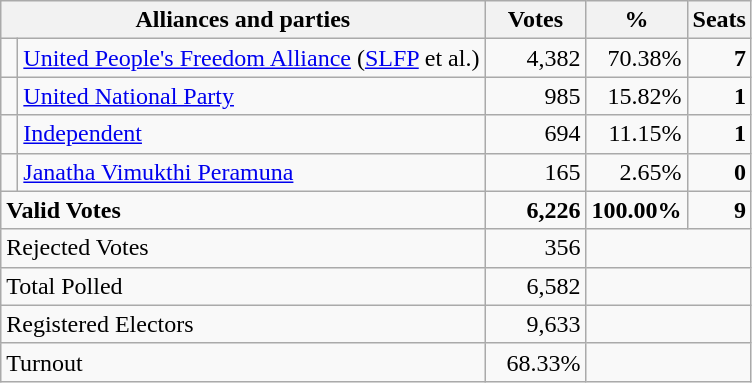<table class="wikitable" border="1" style="text-align:right;">
<tr>
<th valign=bottom align=left colspan=2>Alliances and parties</th>
<th valign=bottom align=center width="60">Votes</th>
<th valign=bottom align=center width="50">%</th>
<th valign=bottom align=center>Seats</th>
</tr>
<tr>
<td bgcolor=> </td>
<td align=left><a href='#'>United People's Freedom Alliance</a> (<a href='#'>SLFP</a> et al.)</td>
<td>4,382</td>
<td>70.38%</td>
<td><strong>7</strong></td>
</tr>
<tr>
<td bgcolor=> </td>
<td align=left><a href='#'>United National Party</a></td>
<td>985</td>
<td>15.82%</td>
<td><strong>1</strong></td>
</tr>
<tr>
<td></td>
<td align=left><a href='#'>Independent</a></td>
<td>694</td>
<td>11.15%</td>
<td><strong>1</strong></td>
</tr>
<tr>
<td bgcolor=> </td>
<td align=left><a href='#'>Janatha Vimukthi Peramuna</a></td>
<td>165</td>
<td>2.65%</td>
<td><strong>0</strong></td>
</tr>
<tr>
<td colspan=2 align=left><strong>Valid Votes</strong></td>
<td><strong>6,226</strong></td>
<td><strong>100.00%</strong></td>
<td><strong>9</strong></td>
</tr>
<tr>
<td colspan=2 align=left>Rejected Votes</td>
<td>356</td>
<td colspan=2></td>
</tr>
<tr>
<td colspan=2 align=left>Total Polled</td>
<td>6,582</td>
<td colspan=2></td>
</tr>
<tr>
<td colspan=2 align=left>Registered Electors</td>
<td>9,633</td>
<td colspan=2></td>
</tr>
<tr>
<td colspan=2 align=left>Turnout</td>
<td>68.33%</td>
<td colspan=2></td>
</tr>
</table>
